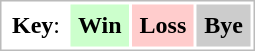<table cellpadding=5 style="border:1px solid #BBB">
<tr>
<td><strong>Key</strong>:</td>
<td style="background: #CCFFCC;"><strong>Win</strong></td>
<td style="background: #FFCCCC;"><strong>Loss</strong></td>
<td style="background: #CCCCCC;"><strong>Bye</strong></td>
</tr>
</table>
